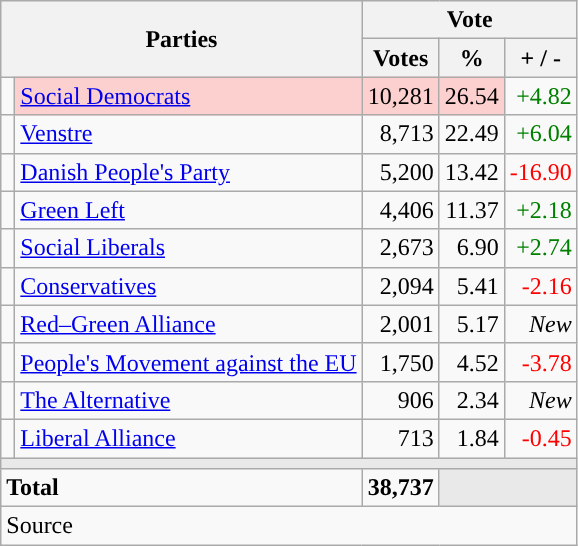<table class="wikitable" style="text-align:right;">
<tr>
<th style="text-align:centre;" rowspan="2" colspan="2" width="225">Parties</th>
<th colspan="3">Vote</th>
</tr>
<tr>
<th width="15">Votes</th>
<th width="15">%</th>
<th width="15">+ / -</th>
</tr>
<tr>
<td width="2" style="color:inherit;background:"></td>
<td bgcolor=#fbd0ce   align="left"><a href='#'>Social Democrats</a></td>
<td bgcolor=#fbd0ce>10,281</td>
<td bgcolor=#fbd0ce>26.54</td>
<td style=color:green;>+4.82</td>
</tr>
<tr>
<td width="2" style="color:inherit;background:"></td>
<td align="left"><a href='#'>Venstre</a></td>
<td>8,713</td>
<td>22.49</td>
<td style=color:green;>+6.04</td>
</tr>
<tr>
<td width="2" style="color:inherit;background:"></td>
<td align="left"><a href='#'>Danish People's Party</a></td>
<td>5,200</td>
<td>13.42</td>
<td style=color:red;>-16.90</td>
</tr>
<tr>
<td width="2" style="color:inherit;background:"></td>
<td align="left"><a href='#'>Green Left</a></td>
<td>4,406</td>
<td>11.37</td>
<td style=color:green;>+2.18</td>
</tr>
<tr>
<td width="2" style="color:inherit;background:"></td>
<td align="left"><a href='#'>Social Liberals</a></td>
<td>2,673</td>
<td>6.90</td>
<td style=color:green;>+2.74</td>
</tr>
<tr>
<td width="2" style="color:inherit;background:"></td>
<td align="left"><a href='#'>Conservatives</a></td>
<td>2,094</td>
<td>5.41</td>
<td style=color:red;>-2.16</td>
</tr>
<tr>
<td width="2" style="color:inherit;background:"></td>
<td align="left"><a href='#'>Red–Green Alliance</a></td>
<td>2,001</td>
<td>5.17</td>
<td><em>New</em></td>
</tr>
<tr>
<td width="2" style="color:inherit;background:"></td>
<td align="left"><a href='#'>People's Movement against the EU</a></td>
<td>1,750</td>
<td>4.52</td>
<td style=color:red;>-3.78</td>
</tr>
<tr>
<td width="2" style="color:inherit;background:"></td>
<td align="left"><a href='#'>The Alternative</a></td>
<td>906</td>
<td>2.34</td>
<td><em>New</em></td>
</tr>
<tr>
<td width="2" style="color:inherit;background:"></td>
<td align="left"><a href='#'>Liberal Alliance</a></td>
<td>713</td>
<td>1.84</td>
<td style=color:red;>-0.45</td>
</tr>
<tr>
<td colspan="7" bgcolor="#E9E9E9"></td>
</tr>
<tr>
<td align="left" colspan="2"><strong>Total</strong></td>
<td><strong>38,737</strong></td>
<td bgcolor="#E9E9E9" colspan="2"></td>
</tr>
<tr>
<td align="left" colspan="6">Source</td>
</tr>
</table>
